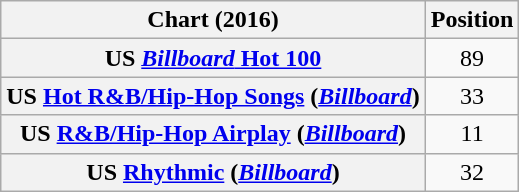<table class="wikitable plainrowheaders sortable">
<tr>
<th>Chart (2016)</th>
<th>Position</th>
</tr>
<tr>
<th scope="row">US <a href='#'><em>Billboard</em> Hot 100</a></th>
<td style="text-align:center;">89</td>
</tr>
<tr>
<th scope="row">US <a href='#'>Hot R&B/Hip-Hop Songs</a> (<em><a href='#'>Billboard</a></em>)</th>
<td style="text-align:center;">33</td>
</tr>
<tr>
<th scope="row">US <a href='#'>R&B/Hip-Hop Airplay</a> (<em><a href='#'>Billboard</a></em>)</th>
<td style="text-align:center;">11</td>
</tr>
<tr>
<th scope="row">US <a href='#'>Rhythmic</a> (<em><a href='#'>Billboard</a></em>)</th>
<td style="text-align:center;">32</td>
</tr>
</table>
